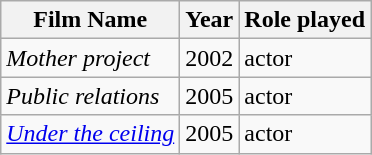<table class="wikitable">
<tr>
<th>Film Name</th>
<th>Year</th>
<th>Role played</th>
</tr>
<tr>
<td><em>Mother project</em></td>
<td>2002</td>
<td>actor</td>
</tr>
<tr>
<td><em>Public relations</em></td>
<td>2005</td>
<td>actor</td>
</tr>
<tr>
<td><em><a href='#'>Under the ceiling</a></em></td>
<td>2005</td>
<td>actor</td>
</tr>
</table>
